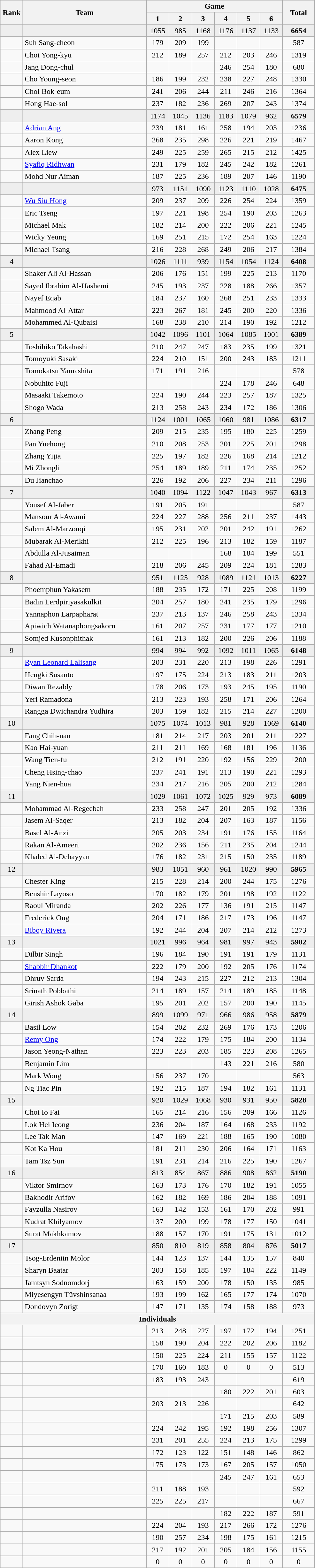<table class=wikitable style="text-align:center">
<tr>
<th rowspan="2" width=40>Rank</th>
<th rowspan="2" width=250>Team</th>
<th colspan="6">Game</th>
<th rowspan="2" width=60>Total</th>
</tr>
<tr>
<th width=40>1</th>
<th width=40>2</th>
<th width=40>3</th>
<th width=40>4</th>
<th width=40>5</th>
<th width=40>6</th>
</tr>
<tr bgcolor=eeeeee>
<td></td>
<td align=left></td>
<td>1055</td>
<td>985</td>
<td>1168</td>
<td>1176</td>
<td>1137</td>
<td>1133</td>
<td><strong>6654</strong></td>
</tr>
<tr>
<td></td>
<td align=left>Suh Sang-cheon</td>
<td>179</td>
<td>209</td>
<td>199</td>
<td></td>
<td></td>
<td></td>
<td>587</td>
</tr>
<tr>
<td></td>
<td align=left>Choi Yong-kyu</td>
<td>212</td>
<td>189</td>
<td>257</td>
<td>212</td>
<td>203</td>
<td>246</td>
<td>1319</td>
</tr>
<tr>
<td></td>
<td align=left>Jang Dong-chul</td>
<td></td>
<td></td>
<td></td>
<td>246</td>
<td>254</td>
<td>180</td>
<td>680</td>
</tr>
<tr>
<td></td>
<td align=left>Cho Young-seon</td>
<td>186</td>
<td>199</td>
<td>232</td>
<td>238</td>
<td>227</td>
<td>248</td>
<td>1330</td>
</tr>
<tr>
<td></td>
<td align=left>Choi Bok-eum</td>
<td>241</td>
<td>206</td>
<td>244</td>
<td>211</td>
<td>246</td>
<td>216</td>
<td>1364</td>
</tr>
<tr>
<td></td>
<td align=left>Hong Hae-sol</td>
<td>237</td>
<td>182</td>
<td>236</td>
<td>269</td>
<td>207</td>
<td>243</td>
<td>1374</td>
</tr>
<tr bgcolor=eeeeee>
<td></td>
<td align=left></td>
<td>1174</td>
<td>1045</td>
<td>1136</td>
<td>1183</td>
<td>1079</td>
<td>962</td>
<td><strong>6579</strong></td>
</tr>
<tr>
<td></td>
<td align=left><a href='#'>Adrian Ang</a></td>
<td>239</td>
<td>181</td>
<td>161</td>
<td>258</td>
<td>194</td>
<td>203</td>
<td>1236</td>
</tr>
<tr>
<td></td>
<td align=left>Aaron Kong</td>
<td>268</td>
<td>235</td>
<td>298</td>
<td>226</td>
<td>221</td>
<td>219</td>
<td>1467</td>
</tr>
<tr>
<td></td>
<td align=left>Alex Liew</td>
<td>249</td>
<td>225</td>
<td>259</td>
<td>265</td>
<td>215</td>
<td>212</td>
<td>1425</td>
</tr>
<tr>
<td></td>
<td align=left><a href='#'>Syafiq Ridhwan</a></td>
<td>231</td>
<td>179</td>
<td>182</td>
<td>245</td>
<td>242</td>
<td>182</td>
<td>1261</td>
</tr>
<tr>
<td></td>
<td align=left>Mohd Nur Aiman</td>
<td>187</td>
<td>225</td>
<td>236</td>
<td>189</td>
<td>207</td>
<td>146</td>
<td>1190</td>
</tr>
<tr bgcolor=eeeeee>
<td></td>
<td align=left></td>
<td>973</td>
<td>1151</td>
<td>1090</td>
<td>1123</td>
<td>1110</td>
<td>1028</td>
<td><strong>6475</strong></td>
</tr>
<tr>
<td></td>
<td align=left><a href='#'>Wu Siu Hong</a></td>
<td>209</td>
<td>237</td>
<td>209</td>
<td>226</td>
<td>254</td>
<td>224</td>
<td>1359</td>
</tr>
<tr>
<td></td>
<td align=left>Eric Tseng</td>
<td>197</td>
<td>221</td>
<td>198</td>
<td>254</td>
<td>190</td>
<td>203</td>
<td>1263</td>
</tr>
<tr>
<td></td>
<td align=left>Michael Mak</td>
<td>182</td>
<td>214</td>
<td>200</td>
<td>222</td>
<td>206</td>
<td>221</td>
<td>1245</td>
</tr>
<tr>
<td></td>
<td align=left>Wicky Yeung</td>
<td>169</td>
<td>251</td>
<td>215</td>
<td>172</td>
<td>254</td>
<td>163</td>
<td>1224</td>
</tr>
<tr>
<td></td>
<td align=left>Michael Tsang</td>
<td>216</td>
<td>228</td>
<td>268</td>
<td>249</td>
<td>206</td>
<td>217</td>
<td>1384</td>
</tr>
<tr bgcolor=eeeeee>
<td>4</td>
<td align=left></td>
<td>1026</td>
<td>1111</td>
<td>939</td>
<td>1154</td>
<td>1054</td>
<td>1124</td>
<td><strong>6408</strong></td>
</tr>
<tr>
<td></td>
<td align=left>Shaker Ali Al-Hassan</td>
<td>206</td>
<td>176</td>
<td>151</td>
<td>199</td>
<td>225</td>
<td>213</td>
<td>1170</td>
</tr>
<tr>
<td></td>
<td align=left>Sayed Ibrahim Al-Hashemi</td>
<td>245</td>
<td>193</td>
<td>237</td>
<td>228</td>
<td>188</td>
<td>266</td>
<td>1357</td>
</tr>
<tr>
<td></td>
<td align=left>Nayef Eqab</td>
<td>184</td>
<td>237</td>
<td>160</td>
<td>268</td>
<td>251</td>
<td>233</td>
<td>1333</td>
</tr>
<tr>
<td></td>
<td align=left>Mahmood Al-Attar</td>
<td>223</td>
<td>267</td>
<td>181</td>
<td>245</td>
<td>200</td>
<td>220</td>
<td>1336</td>
</tr>
<tr>
<td></td>
<td align=left>Mohammed Al-Qubaisi</td>
<td>168</td>
<td>238</td>
<td>210</td>
<td>214</td>
<td>190</td>
<td>192</td>
<td>1212</td>
</tr>
<tr bgcolor=eeeeee>
<td>5</td>
<td align=left></td>
<td>1042</td>
<td>1096</td>
<td>1101</td>
<td>1064</td>
<td>1085</td>
<td>1001</td>
<td><strong>6389</strong></td>
</tr>
<tr>
<td></td>
<td align=left>Toshihiko Takahashi</td>
<td>210</td>
<td>247</td>
<td>247</td>
<td>183</td>
<td>235</td>
<td>199</td>
<td>1321</td>
</tr>
<tr>
<td></td>
<td align=left>Tomoyuki Sasaki</td>
<td>224</td>
<td>210</td>
<td>151</td>
<td>200</td>
<td>243</td>
<td>183</td>
<td>1211</td>
</tr>
<tr>
<td></td>
<td align=left>Tomokatsu Yamashita</td>
<td>171</td>
<td>191</td>
<td>216</td>
<td></td>
<td></td>
<td></td>
<td>578</td>
</tr>
<tr>
<td></td>
<td align=left>Nobuhito Fuji</td>
<td></td>
<td></td>
<td></td>
<td>224</td>
<td>178</td>
<td>246</td>
<td>648</td>
</tr>
<tr>
<td></td>
<td align=left>Masaaki Takemoto</td>
<td>224</td>
<td>190</td>
<td>244</td>
<td>223</td>
<td>257</td>
<td>187</td>
<td>1325</td>
</tr>
<tr>
<td></td>
<td align=left>Shogo Wada</td>
<td>213</td>
<td>258</td>
<td>243</td>
<td>234</td>
<td>172</td>
<td>186</td>
<td>1306</td>
</tr>
<tr bgcolor=eeeeee>
<td>6</td>
<td align=left></td>
<td>1124</td>
<td>1001</td>
<td>1065</td>
<td>1060</td>
<td>981</td>
<td>1086</td>
<td><strong>6317</strong></td>
</tr>
<tr>
<td></td>
<td align=left>Zhang Peng</td>
<td>209</td>
<td>215</td>
<td>235</td>
<td>195</td>
<td>180</td>
<td>225</td>
<td>1259</td>
</tr>
<tr>
<td></td>
<td align=left>Pan Yuehong</td>
<td>210</td>
<td>208</td>
<td>253</td>
<td>201</td>
<td>225</td>
<td>201</td>
<td>1298</td>
</tr>
<tr>
<td></td>
<td align=left>Zhang Yijia</td>
<td>225</td>
<td>197</td>
<td>182</td>
<td>226</td>
<td>168</td>
<td>214</td>
<td>1212</td>
</tr>
<tr>
<td></td>
<td align=left>Mi Zhongli</td>
<td>254</td>
<td>189</td>
<td>189</td>
<td>211</td>
<td>174</td>
<td>235</td>
<td>1252</td>
</tr>
<tr>
<td></td>
<td align=left>Du Jianchao</td>
<td>226</td>
<td>192</td>
<td>206</td>
<td>227</td>
<td>234</td>
<td>211</td>
<td>1296</td>
</tr>
<tr bgcolor=eeeeee>
<td>7</td>
<td align=left></td>
<td>1040</td>
<td>1094</td>
<td>1122</td>
<td>1047</td>
<td>1043</td>
<td>967</td>
<td><strong>6313</strong></td>
</tr>
<tr>
<td></td>
<td align=left>Yousef Al-Jaber</td>
<td>191</td>
<td>205</td>
<td>191</td>
<td></td>
<td></td>
<td></td>
<td>587</td>
</tr>
<tr>
<td></td>
<td align=left>Mansour Al-Awami</td>
<td>224</td>
<td>227</td>
<td>288</td>
<td>256</td>
<td>211</td>
<td>237</td>
<td>1443</td>
</tr>
<tr>
<td></td>
<td align=left>Salem Al-Marzouqi</td>
<td>195</td>
<td>231</td>
<td>202</td>
<td>201</td>
<td>242</td>
<td>191</td>
<td>1262</td>
</tr>
<tr>
<td></td>
<td align=left>Mubarak Al-Merikhi</td>
<td>212</td>
<td>225</td>
<td>196</td>
<td>213</td>
<td>182</td>
<td>159</td>
<td>1187</td>
</tr>
<tr>
<td></td>
<td align=left>Abdulla Al-Jusaiman</td>
<td></td>
<td></td>
<td></td>
<td>168</td>
<td>184</td>
<td>199</td>
<td>551</td>
</tr>
<tr>
<td></td>
<td align=left>Fahad Al-Emadi</td>
<td>218</td>
<td>206</td>
<td>245</td>
<td>209</td>
<td>224</td>
<td>181</td>
<td>1283</td>
</tr>
<tr bgcolor=eeeeee>
<td>8</td>
<td align=left></td>
<td>951</td>
<td>1125</td>
<td>928</td>
<td>1089</td>
<td>1121</td>
<td>1013</td>
<td><strong>6227</strong></td>
</tr>
<tr>
<td></td>
<td align=left>Phoemphun Yakasem</td>
<td>188</td>
<td>235</td>
<td>172</td>
<td>171</td>
<td>225</td>
<td>208</td>
<td>1199</td>
</tr>
<tr>
<td></td>
<td align=left>Badin Lerdpiriyasakulkit</td>
<td>204</td>
<td>257</td>
<td>180</td>
<td>241</td>
<td>235</td>
<td>179</td>
<td>1296</td>
</tr>
<tr>
<td></td>
<td align=left>Yannaphon Larpapharat</td>
<td>237</td>
<td>213</td>
<td>137</td>
<td>246</td>
<td>258</td>
<td>243</td>
<td>1334</td>
</tr>
<tr>
<td></td>
<td align=left>Apiwich Watanaphongsakorn</td>
<td>161</td>
<td>207</td>
<td>257</td>
<td>231</td>
<td>177</td>
<td>177</td>
<td>1210</td>
</tr>
<tr>
<td></td>
<td align=left>Somjed Kusonphithak</td>
<td>161</td>
<td>213</td>
<td>182</td>
<td>200</td>
<td>226</td>
<td>206</td>
<td>1188</td>
</tr>
<tr bgcolor=eeeeee>
<td>9</td>
<td align=left></td>
<td>994</td>
<td>994</td>
<td>992</td>
<td>1092</td>
<td>1011</td>
<td>1065</td>
<td><strong>6148</strong></td>
</tr>
<tr>
<td></td>
<td align=left><a href='#'>Ryan Leonard Lalisang</a></td>
<td>203</td>
<td>231</td>
<td>220</td>
<td>213</td>
<td>198</td>
<td>226</td>
<td>1291</td>
</tr>
<tr>
<td></td>
<td align=left>Hengki Susanto</td>
<td>197</td>
<td>175</td>
<td>224</td>
<td>213</td>
<td>183</td>
<td>211</td>
<td>1203</td>
</tr>
<tr>
<td></td>
<td align=left>Diwan Rezaldy</td>
<td>178</td>
<td>206</td>
<td>173</td>
<td>193</td>
<td>245</td>
<td>195</td>
<td>1190</td>
</tr>
<tr>
<td></td>
<td align=left>Yeri Ramadona</td>
<td>213</td>
<td>223</td>
<td>193</td>
<td>258</td>
<td>171</td>
<td>206</td>
<td>1264</td>
</tr>
<tr>
<td></td>
<td align=left>Rangga Dwichandra Yudhira</td>
<td>203</td>
<td>159</td>
<td>182</td>
<td>215</td>
<td>214</td>
<td>227</td>
<td>1200</td>
</tr>
<tr bgcolor=eeeeee>
<td>10</td>
<td align=left></td>
<td>1075</td>
<td>1074</td>
<td>1013</td>
<td>981</td>
<td>928</td>
<td>1069</td>
<td><strong>6140</strong></td>
</tr>
<tr>
<td></td>
<td align=left>Fang Chih-nan</td>
<td>181</td>
<td>214</td>
<td>217</td>
<td>203</td>
<td>201</td>
<td>211</td>
<td>1227</td>
</tr>
<tr>
<td></td>
<td align=left>Kao Hai-yuan</td>
<td>211</td>
<td>211</td>
<td>169</td>
<td>168</td>
<td>181</td>
<td>196</td>
<td>1136</td>
</tr>
<tr>
<td></td>
<td align=left>Wang Tien-fu</td>
<td>212</td>
<td>191</td>
<td>220</td>
<td>192</td>
<td>156</td>
<td>229</td>
<td>1200</td>
</tr>
<tr>
<td></td>
<td align=left>Cheng Hsing-chao</td>
<td>237</td>
<td>241</td>
<td>191</td>
<td>213</td>
<td>190</td>
<td>221</td>
<td>1293</td>
</tr>
<tr>
<td></td>
<td align=left>Yang Nien-hua</td>
<td>234</td>
<td>217</td>
<td>216</td>
<td>205</td>
<td>200</td>
<td>212</td>
<td>1284</td>
</tr>
<tr bgcolor=eeeeee>
<td>11</td>
<td align=left></td>
<td>1029</td>
<td>1061</td>
<td>1072</td>
<td>1025</td>
<td>929</td>
<td>973</td>
<td><strong>6089</strong></td>
</tr>
<tr>
<td></td>
<td align=left>Mohammad Al-Regeebah</td>
<td>233</td>
<td>258</td>
<td>247</td>
<td>201</td>
<td>205</td>
<td>192</td>
<td>1336</td>
</tr>
<tr>
<td></td>
<td align=left>Jasem Al-Saqer</td>
<td>213</td>
<td>182</td>
<td>204</td>
<td>207</td>
<td>163</td>
<td>187</td>
<td>1156</td>
</tr>
<tr>
<td></td>
<td align=left>Basel Al-Anzi</td>
<td>205</td>
<td>203</td>
<td>234</td>
<td>191</td>
<td>176</td>
<td>155</td>
<td>1164</td>
</tr>
<tr>
<td></td>
<td align=left>Rakan Al-Ameeri</td>
<td>202</td>
<td>236</td>
<td>156</td>
<td>211</td>
<td>235</td>
<td>204</td>
<td>1244</td>
</tr>
<tr>
<td></td>
<td align=left>Khaled Al-Debayyan</td>
<td>176</td>
<td>182</td>
<td>231</td>
<td>215</td>
<td>150</td>
<td>235</td>
<td>1189</td>
</tr>
<tr bgcolor=eeeeee>
<td>12</td>
<td align=left></td>
<td>983</td>
<td>1051</td>
<td>960</td>
<td>961</td>
<td>1020</td>
<td>990</td>
<td><strong>5965</strong></td>
</tr>
<tr>
<td></td>
<td align=left>Chester King</td>
<td>215</td>
<td>228</td>
<td>214</td>
<td>200</td>
<td>244</td>
<td>175</td>
<td>1276</td>
</tr>
<tr>
<td></td>
<td align=left>Benshir Layoso</td>
<td>170</td>
<td>182</td>
<td>179</td>
<td>201</td>
<td>198</td>
<td>192</td>
<td>1122</td>
</tr>
<tr>
<td></td>
<td align=left>Raoul Miranda</td>
<td>202</td>
<td>226</td>
<td>177</td>
<td>136</td>
<td>191</td>
<td>215</td>
<td>1147</td>
</tr>
<tr>
<td></td>
<td align=left>Frederick Ong</td>
<td>204</td>
<td>171</td>
<td>186</td>
<td>217</td>
<td>173</td>
<td>196</td>
<td>1147</td>
</tr>
<tr>
<td></td>
<td align=left><a href='#'>Biboy Rivera</a></td>
<td>192</td>
<td>244</td>
<td>204</td>
<td>207</td>
<td>214</td>
<td>212</td>
<td>1273</td>
</tr>
<tr bgcolor=eeeeee>
<td>13</td>
<td align=left></td>
<td>1021</td>
<td>996</td>
<td>964</td>
<td>981</td>
<td>997</td>
<td>943</td>
<td><strong>5902</strong></td>
</tr>
<tr>
<td></td>
<td align=left>Dilbir Singh</td>
<td>196</td>
<td>184</td>
<td>190</td>
<td>191</td>
<td>191</td>
<td>179</td>
<td>1131</td>
</tr>
<tr>
<td></td>
<td align=left><a href='#'>Shabbir Dhankot</a></td>
<td>222</td>
<td>179</td>
<td>200</td>
<td>192</td>
<td>205</td>
<td>176</td>
<td>1174</td>
</tr>
<tr>
<td></td>
<td align=left>Dhruv Sarda</td>
<td>194</td>
<td>243</td>
<td>215</td>
<td>227</td>
<td>212</td>
<td>213</td>
<td>1304</td>
</tr>
<tr>
<td></td>
<td align=left>Srinath Pobbathi</td>
<td>214</td>
<td>189</td>
<td>157</td>
<td>214</td>
<td>189</td>
<td>185</td>
<td>1148</td>
</tr>
<tr>
<td></td>
<td align=left>Girish Ashok Gaba</td>
<td>195</td>
<td>201</td>
<td>202</td>
<td>157</td>
<td>200</td>
<td>190</td>
<td>1145</td>
</tr>
<tr bgcolor=eeeeee>
<td>14</td>
<td align=left></td>
<td>899</td>
<td>1099</td>
<td>971</td>
<td>966</td>
<td>986</td>
<td>958</td>
<td><strong>5879</strong></td>
</tr>
<tr>
<td></td>
<td align=left>Basil Low</td>
<td>154</td>
<td>202</td>
<td>232</td>
<td>269</td>
<td>176</td>
<td>173</td>
<td>1206</td>
</tr>
<tr>
<td></td>
<td align=left><a href='#'>Remy Ong</a></td>
<td>174</td>
<td>222</td>
<td>179</td>
<td>175</td>
<td>184</td>
<td>200</td>
<td>1134</td>
</tr>
<tr>
<td></td>
<td align=left>Jason Yeong-Nathan</td>
<td>223</td>
<td>223</td>
<td>203</td>
<td>185</td>
<td>223</td>
<td>208</td>
<td>1265</td>
</tr>
<tr>
<td></td>
<td align=left>Benjamin Lim</td>
<td></td>
<td></td>
<td></td>
<td>143</td>
<td>221</td>
<td>216</td>
<td>580</td>
</tr>
<tr>
<td></td>
<td align=left>Mark Wong</td>
<td>156</td>
<td>237</td>
<td>170</td>
<td></td>
<td></td>
<td></td>
<td>563</td>
</tr>
<tr>
<td></td>
<td align=left>Ng Tiac Pin</td>
<td>192</td>
<td>215</td>
<td>187</td>
<td>194</td>
<td>182</td>
<td>161</td>
<td>1131</td>
</tr>
<tr bgcolor=eeeeee>
<td>15</td>
<td align=left></td>
<td>920</td>
<td>1029</td>
<td>1068</td>
<td>930</td>
<td>931</td>
<td>950</td>
<td><strong>5828</strong></td>
</tr>
<tr>
<td></td>
<td align=left>Choi Io Fai</td>
<td>165</td>
<td>214</td>
<td>216</td>
<td>156</td>
<td>209</td>
<td>166</td>
<td>1126</td>
</tr>
<tr>
<td></td>
<td align=left>Lok Hei Ieong</td>
<td>236</td>
<td>204</td>
<td>187</td>
<td>164</td>
<td>168</td>
<td>233</td>
<td>1192</td>
</tr>
<tr>
<td></td>
<td align=left>Lee Tak Man</td>
<td>147</td>
<td>169</td>
<td>221</td>
<td>188</td>
<td>165</td>
<td>190</td>
<td>1080</td>
</tr>
<tr>
<td></td>
<td align=left>Kot Ka Hou</td>
<td>181</td>
<td>211</td>
<td>230</td>
<td>206</td>
<td>164</td>
<td>171</td>
<td>1163</td>
</tr>
<tr>
<td></td>
<td align=left>Tam Tsz Sun</td>
<td>191</td>
<td>231</td>
<td>214</td>
<td>216</td>
<td>225</td>
<td>190</td>
<td>1267</td>
</tr>
<tr bgcolor=eeeeee>
<td>16</td>
<td align=left></td>
<td>813</td>
<td>854</td>
<td>867</td>
<td>886</td>
<td>908</td>
<td>862</td>
<td><strong>5190</strong></td>
</tr>
<tr>
<td></td>
<td align=left>Viktor Smirnov</td>
<td>163</td>
<td>173</td>
<td>176</td>
<td>170</td>
<td>182</td>
<td>191</td>
<td>1055</td>
</tr>
<tr>
<td></td>
<td align=left>Bakhodir Arifov</td>
<td>162</td>
<td>182</td>
<td>169</td>
<td>186</td>
<td>204</td>
<td>188</td>
<td>1091</td>
</tr>
<tr>
<td></td>
<td align=left>Fayzulla Nasirov</td>
<td>163</td>
<td>142</td>
<td>153</td>
<td>161</td>
<td>170</td>
<td>202</td>
<td>991</td>
</tr>
<tr>
<td></td>
<td align=left>Kudrat Khilyamov</td>
<td>137</td>
<td>200</td>
<td>199</td>
<td>178</td>
<td>177</td>
<td>150</td>
<td>1041</td>
</tr>
<tr>
<td></td>
<td align=left>Surat Makhkamov</td>
<td>188</td>
<td>157</td>
<td>170</td>
<td>191</td>
<td>175</td>
<td>131</td>
<td>1012</td>
</tr>
<tr bgcolor=eeeeee>
<td>17</td>
<td align=left></td>
<td>850</td>
<td>810</td>
<td>819</td>
<td>858</td>
<td>804</td>
<td>876</td>
<td><strong>5017</strong></td>
</tr>
<tr>
<td></td>
<td align=left>Tsog-Erdeniin Molor</td>
<td>144</td>
<td>123</td>
<td>137</td>
<td>144</td>
<td>135</td>
<td>157</td>
<td>840</td>
</tr>
<tr>
<td></td>
<td align=left>Sharyn Baatar</td>
<td>203</td>
<td>158</td>
<td>185</td>
<td>197</td>
<td>184</td>
<td>222</td>
<td>1149</td>
</tr>
<tr>
<td></td>
<td align=left>Jamtsyn Sodnomdorj</td>
<td>163</td>
<td>159</td>
<td>200</td>
<td>178</td>
<td>150</td>
<td>135</td>
<td>985</td>
</tr>
<tr>
<td></td>
<td align=left>Miyesengyn Tüvshinsanaa</td>
<td>193</td>
<td>199</td>
<td>162</td>
<td>165</td>
<td>177</td>
<td>174</td>
<td>1070</td>
</tr>
<tr>
<td></td>
<td align=left>Dondovyn Zorigt</td>
<td>147</td>
<td>171</td>
<td>135</td>
<td>174</td>
<td>158</td>
<td>188</td>
<td>973</td>
</tr>
<tr>
<th colspan=9>Individuals</th>
</tr>
<tr>
<td></td>
<td align=left></td>
<td>213</td>
<td>248</td>
<td>227</td>
<td>197</td>
<td>172</td>
<td>194</td>
<td>1251</td>
</tr>
<tr>
<td></td>
<td align=left></td>
<td>158</td>
<td>190</td>
<td>204</td>
<td>222</td>
<td>202</td>
<td>206</td>
<td>1182</td>
</tr>
<tr>
<td></td>
<td align=left></td>
<td>150</td>
<td>225</td>
<td>224</td>
<td>211</td>
<td>155</td>
<td>157</td>
<td>1122</td>
</tr>
<tr>
<td></td>
<td align=left></td>
<td>170</td>
<td>160</td>
<td>183</td>
<td>0</td>
<td>0</td>
<td>0</td>
<td>513</td>
</tr>
<tr>
<td></td>
<td align=left></td>
<td>183</td>
<td>193</td>
<td>243</td>
<td></td>
<td></td>
<td></td>
<td>619</td>
</tr>
<tr>
<td></td>
<td align=left></td>
<td></td>
<td></td>
<td></td>
<td>180</td>
<td>222</td>
<td>201</td>
<td>603</td>
</tr>
<tr>
<td></td>
<td align=left></td>
<td>203</td>
<td>213</td>
<td>226</td>
<td></td>
<td></td>
<td></td>
<td>642</td>
</tr>
<tr>
<td></td>
<td align=left></td>
<td></td>
<td></td>
<td></td>
<td>171</td>
<td>215</td>
<td>203</td>
<td>589</td>
</tr>
<tr>
<td></td>
<td align=left></td>
<td>224</td>
<td>242</td>
<td>195</td>
<td>192</td>
<td>198</td>
<td>256</td>
<td>1307</td>
</tr>
<tr>
<td></td>
<td align=left></td>
<td>231</td>
<td>201</td>
<td>255</td>
<td>224</td>
<td>213</td>
<td>175</td>
<td>1299</td>
</tr>
<tr>
<td></td>
<td align=left></td>
<td>172</td>
<td>123</td>
<td>122</td>
<td>151</td>
<td>148</td>
<td>146</td>
<td>862</td>
</tr>
<tr>
<td></td>
<td align=left></td>
<td>175</td>
<td>173</td>
<td>173</td>
<td>167</td>
<td>205</td>
<td>157</td>
<td>1050</td>
</tr>
<tr>
<td></td>
<td align=left></td>
<td></td>
<td></td>
<td></td>
<td>245</td>
<td>247</td>
<td>161</td>
<td>653</td>
</tr>
<tr>
<td></td>
<td align=left></td>
<td>211</td>
<td>188</td>
<td>193</td>
<td></td>
<td></td>
<td></td>
<td>592</td>
</tr>
<tr>
<td></td>
<td align=left></td>
<td>225</td>
<td>225</td>
<td>217</td>
<td></td>
<td></td>
<td></td>
<td>667</td>
</tr>
<tr>
<td></td>
<td align=left></td>
<td></td>
<td></td>
<td></td>
<td>182</td>
<td>222</td>
<td>187</td>
<td>591</td>
</tr>
<tr>
<td></td>
<td align=left></td>
<td>224</td>
<td>204</td>
<td>193</td>
<td>217</td>
<td>266</td>
<td>172</td>
<td>1276</td>
</tr>
<tr>
<td></td>
<td align=left></td>
<td>190</td>
<td>257</td>
<td>234</td>
<td>198</td>
<td>175</td>
<td>161</td>
<td>1215</td>
</tr>
<tr>
<td></td>
<td align=left></td>
<td>217</td>
<td>192</td>
<td>201</td>
<td>205</td>
<td>184</td>
<td>156</td>
<td>1155</td>
</tr>
<tr>
<td></td>
<td align=left></td>
<td>0</td>
<td>0</td>
<td>0</td>
<td>0</td>
<td>0</td>
<td>0</td>
<td>0</td>
</tr>
</table>
